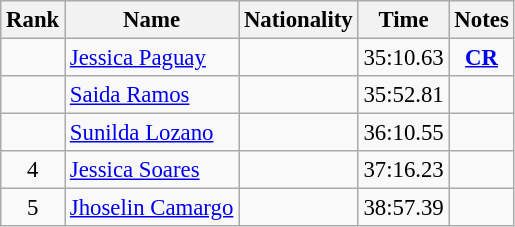<table class="wikitable sortable" style="text-align:center;font-size:95%">
<tr>
<th>Rank</th>
<th>Name</th>
<th>Nationality</th>
<th>Time</th>
<th>Notes</th>
</tr>
<tr>
<td></td>
<td align=left><a href='#'>Jessica Paguay</a></td>
<td align=left></td>
<td>35:10.63</td>
<td><strong><a href='#'>CR</a></strong></td>
</tr>
<tr>
<td></td>
<td align=left><a href='#'>Saida Ramos</a></td>
<td align=left></td>
<td>35:52.81</td>
<td></td>
</tr>
<tr>
<td></td>
<td align=left><a href='#'>Sunilda Lozano</a></td>
<td align=left></td>
<td>36:10.55</td>
<td></td>
</tr>
<tr>
<td>4</td>
<td align=left><a href='#'>Jessica Soares</a></td>
<td align=left></td>
<td>37:16.23</td>
<td></td>
</tr>
<tr>
<td>5</td>
<td align=left><a href='#'>Jhoselin Camargo</a></td>
<td align=left></td>
<td>38:57.39</td>
<td></td>
</tr>
</table>
